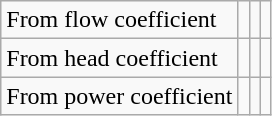<table class="wikitable">
<tr>
<td>From flow coefficient</td>
<td></td>
<td></td>
<td></td>
</tr>
<tr>
<td>From head coefficient</td>
<td></td>
<td></td>
<td></td>
</tr>
<tr>
<td>From power coefficient</td>
<td></td>
<td></td>
<td></td>
</tr>
</table>
